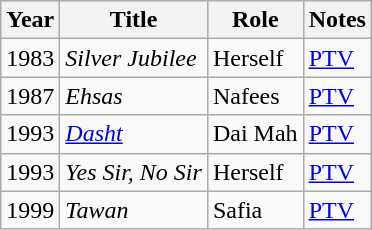<table class="wikitable sortable plainrowheaders">
<tr style="text-align:center;">
<th scope="col">Year</th>
<th scope="col">Title</th>
<th scope="col">Role</th>
<th scope="col">Notes</th>
</tr>
<tr>
<td>1983</td>
<td><em>Silver Jubilee</em></td>
<td>Herself</td>
<td><a href='#'>PTV</a></td>
</tr>
<tr>
<td>1987</td>
<td><em>Ehsas</em></td>
<td>Nafees</td>
<td><a href='#'>PTV</a></td>
</tr>
<tr>
<td>1993</td>
<td><em><a href='#'>Dasht</a></em></td>
<td>Dai Mah</td>
<td><a href='#'>PTV</a></td>
</tr>
<tr>
<td>1993</td>
<td><em>Yes Sir, No Sir</em></td>
<td>Herself</td>
<td><a href='#'>PTV</a></td>
</tr>
<tr>
<td>1999</td>
<td><em>Tawan</em></td>
<td>Safia</td>
<td><a href='#'>PTV</a></td>
</tr>
</table>
